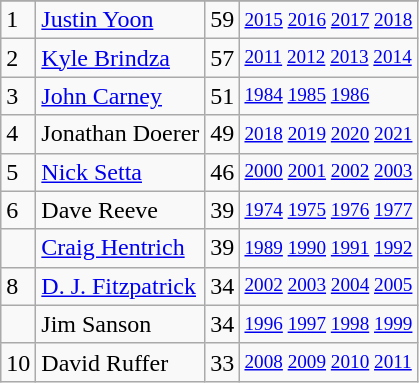<table class="wikitable">
<tr>
</tr>
<tr>
<td>1</td>
<td><a href='#'>Justin Yoon</a></td>
<td>59</td>
<td style="font-size:80%;"><a href='#'>2015</a> <a href='#'>2016</a> <a href='#'>2017</a> <a href='#'>2018</a></td>
</tr>
<tr>
<td>2</td>
<td><a href='#'>Kyle Brindza</a></td>
<td>57</td>
<td style="font-size:80%;"><a href='#'>2011</a> <a href='#'>2012</a> <a href='#'>2013</a> <a href='#'>2014</a></td>
</tr>
<tr>
<td>3</td>
<td><a href='#'>John Carney</a></td>
<td>51</td>
<td style="font-size:80%;"><a href='#'>1984</a> <a href='#'>1985</a> <a href='#'>1986</a></td>
</tr>
<tr>
<td>4</td>
<td>Jonathan Doerer</td>
<td>49</td>
<td style="font-size:80%;"><a href='#'>2018</a> <a href='#'>2019</a> <a href='#'>2020</a> <a href='#'>2021</a></td>
</tr>
<tr>
<td>5</td>
<td><a href='#'>Nick Setta</a></td>
<td>46</td>
<td style="font-size:80%;"><a href='#'>2000</a> <a href='#'>2001</a> <a href='#'>2002</a> <a href='#'>2003</a></td>
</tr>
<tr>
<td>6</td>
<td>Dave Reeve</td>
<td>39</td>
<td style="font-size:80%;"><a href='#'>1974</a> <a href='#'>1975</a> <a href='#'>1976</a> <a href='#'>1977</a></td>
</tr>
<tr>
<td></td>
<td><a href='#'>Craig Hentrich</a></td>
<td>39</td>
<td style="font-size:80%;"><a href='#'>1989</a> <a href='#'>1990</a> <a href='#'>1991</a> <a href='#'>1992</a></td>
</tr>
<tr>
<td>8</td>
<td><a href='#'>D. J. Fitzpatrick</a></td>
<td>34</td>
<td style="font-size:80%;"><a href='#'>2002</a> <a href='#'>2003</a> <a href='#'>2004</a> <a href='#'>2005</a></td>
</tr>
<tr>
<td></td>
<td>Jim Sanson</td>
<td>34</td>
<td style="font-size:80%;"><a href='#'>1996</a> <a href='#'>1997</a> <a href='#'>1998</a> <a href='#'>1999</a></td>
</tr>
<tr>
<td>10</td>
<td>David Ruffer</td>
<td>33</td>
<td style="font-size:80%;"><a href='#'>2008</a> <a href='#'>2009</a> <a href='#'>2010</a> <a href='#'>2011</a></td>
</tr>
</table>
